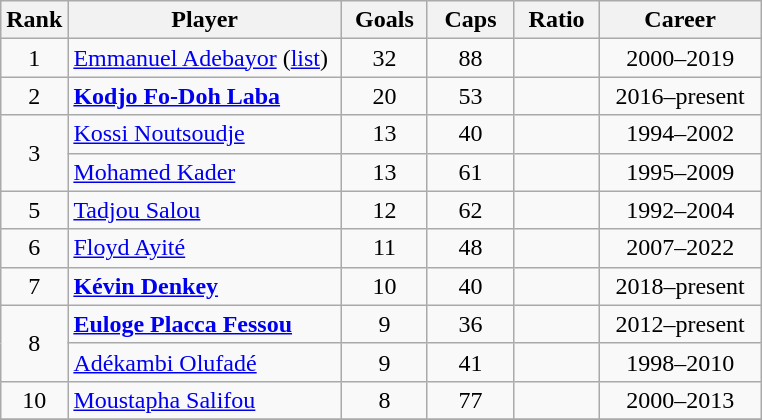<table class="wikitable sortable" style="text-align:center;">
<tr>
<th width=30px>Rank</th>
<th style="width:175px;">Player</th>
<th width=50px>Goals</th>
<th width=50px>Caps</th>
<th width=50px>Ratio</th>
<th style="width:100px;">Career</th>
</tr>
<tr>
<td>1</td>
<td align=left><a href='#'>Emmanuel Adebayor</a> (<a href='#'>list</a>)</td>
<td>32</td>
<td>88</td>
<td></td>
<td>2000–2019</td>
</tr>
<tr>
<td>2</td>
<td align=left><strong><a href='#'>Kodjo Fo-Doh Laba</a></strong></td>
<td>20</td>
<td>53</td>
<td></td>
<td>2016–present</td>
</tr>
<tr>
<td rowspan=2>3</td>
<td align=left><a href='#'>Kossi Noutsoudje</a></td>
<td>13</td>
<td>40</td>
<td></td>
<td>1994–2002</td>
</tr>
<tr>
<td align=left><a href='#'>Mohamed Kader</a></td>
<td>13</td>
<td>61</td>
<td></td>
<td>1995–2009</td>
</tr>
<tr>
<td>5</td>
<td align=left><a href='#'>Tadjou Salou</a></td>
<td>12</td>
<td>62</td>
<td></td>
<td>1992–2004</td>
</tr>
<tr>
<td>6</td>
<td align=left><a href='#'>Floyd Ayité</a></td>
<td>11</td>
<td>48</td>
<td></td>
<td>2007–2022</td>
</tr>
<tr>
<td>7</td>
<td align=left><strong><a href='#'>Kévin Denkey</a></strong></td>
<td>10</td>
<td>40</td>
<td></td>
<td>2018–present</td>
</tr>
<tr>
<td rowspan=2>8</td>
<td align=left><strong><a href='#'>Euloge Placca Fessou</a></strong></td>
<td>9</td>
<td>36</td>
<td></td>
<td>2012–present</td>
</tr>
<tr>
<td align=left><a href='#'>Adékambi Olufadé</a></td>
<td>9</td>
<td>41</td>
<td></td>
<td>1998–2010</td>
</tr>
<tr>
<td>10</td>
<td align=left><a href='#'>Moustapha Salifou</a></td>
<td>8</td>
<td>77</td>
<td></td>
<td>2000–2013</td>
</tr>
<tr>
</tr>
</table>
